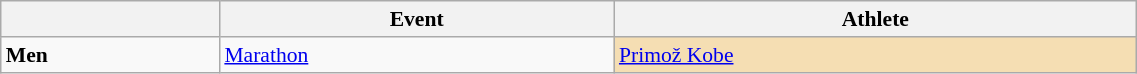<table class=wikitable style="font-size:90%" width=60%>
<tr>
<th></th>
<th>Event</th>
<th>Athlete</th>
</tr>
<tr>
<td><strong>Men</strong></td>
<td><a href='#'>Marathon</a></td>
<td bgcolor="wheat"><a href='#'>Primož Kobe</a></td>
</tr>
</table>
